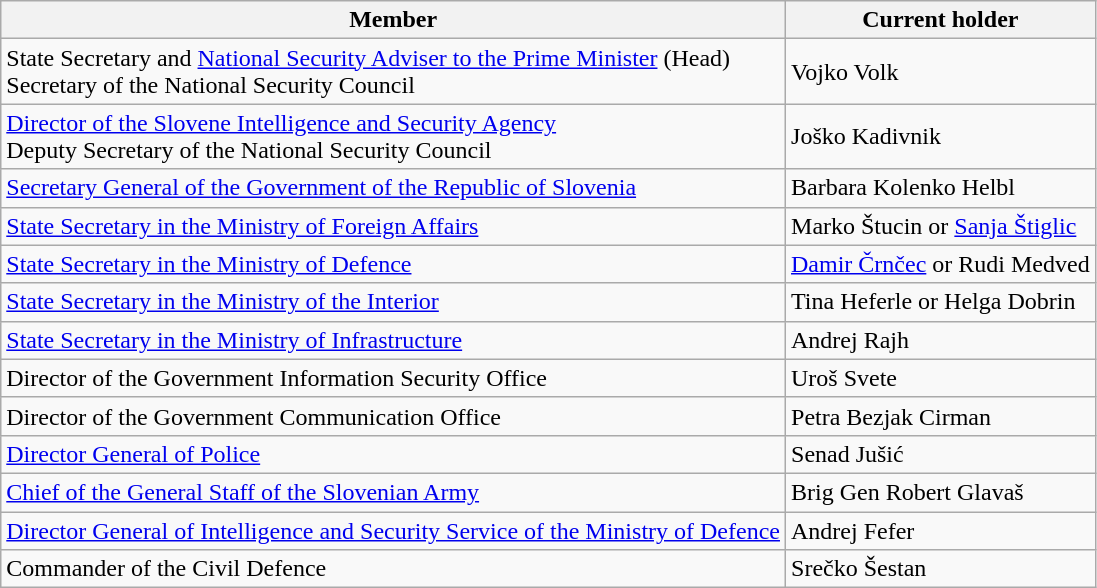<table class="wikitable">
<tr>
<th>Member</th>
<th>Current holder</th>
</tr>
<tr>
<td>State Secretary and <a href='#'>National Security Adviser to the Prime Minister</a> (Head)<br>Secretary of the National Security Council</td>
<td>Vojko Volk</td>
</tr>
<tr>
<td><a href='#'>Director of the Slovene Intelligence and Security Agency</a><br>Deputy Secretary of the National Security Council</td>
<td>Joško Kadivnik</td>
</tr>
<tr>
<td><a href='#'>Secretary General of the Government of the Republic of Slovenia</a></td>
<td>Barbara Kolenko Helbl</td>
</tr>
<tr>
<td><a href='#'>State Secretary in the Ministry of Foreign Affairs</a></td>
<td>Marko Štucin or <a href='#'>Sanja Štiglic</a></td>
</tr>
<tr>
<td><a href='#'>State Secretary in the Ministry of Defence</a></td>
<td><a href='#'>Damir Črnčec</a> or Rudi Medved</td>
</tr>
<tr>
<td><a href='#'>State Secretary in the Ministry of the Interior</a></td>
<td>Tina Heferle or Helga Dobrin</td>
</tr>
<tr>
<td><a href='#'>State Secretary in the Ministry of Infrastructure</a></td>
<td>Andrej Rajh</td>
</tr>
<tr>
<td>Director of the Government Information Security Office</td>
<td>Uroš Svete</td>
</tr>
<tr>
<td>Director of the Government Communication Office</td>
<td>Petra Bezjak Cirman</td>
</tr>
<tr>
<td><a href='#'>Director General of Police</a></td>
<td>Senad Jušić</td>
</tr>
<tr>
<td><a href='#'>Chief of the General Staff of the Slovenian Army</a></td>
<td>Brig Gen Robert Glavaš</td>
</tr>
<tr>
<td><a href='#'>Director General of Intelligence and Security Service of the Ministry of Defence</a></td>
<td>Andrej Fefer</td>
</tr>
<tr>
<td>Commander of the Civil Defence</td>
<td>Srečko Šestan</td>
</tr>
</table>
